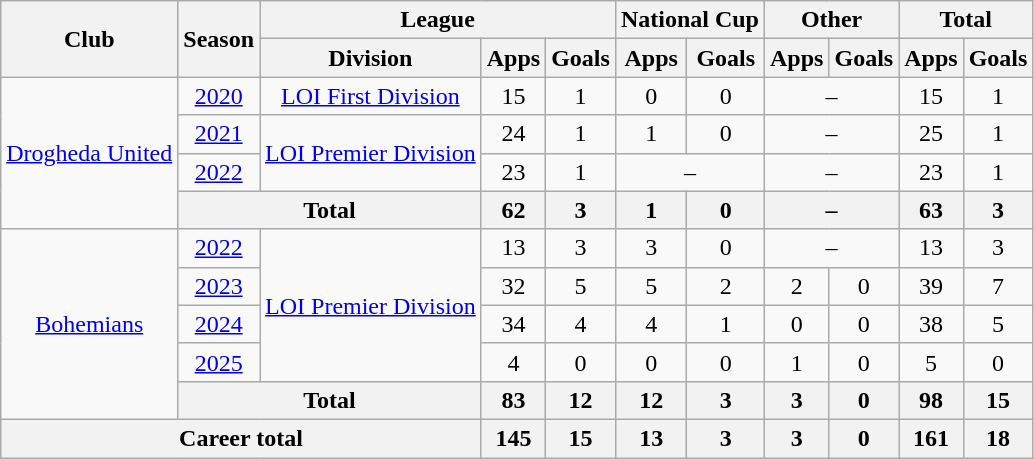<table class=wikitable style="text-align: center">
<tr>
<th rowspan=2>Club</th>
<th rowspan=2>Season</th>
<th colspan=3>League</th>
<th colspan=2>National Cup</th>
<th colspan=2>Other</th>
<th colspan=2>Total</th>
</tr>
<tr>
<th>Division</th>
<th>Apps</th>
<th>Goals</th>
<th>Apps</th>
<th>Goals</th>
<th>Apps</th>
<th>Goals</th>
<th>Apps</th>
<th>Goals</th>
</tr>
<tr>
<td rowspan="4"><a href='#'>Drogheda United</a></td>
<td><a href='#'>2020</a></td>
<td><a href='#'>LOI First Division</a></td>
<td>15</td>
<td>1</td>
<td>0</td>
<td>0</td>
<td colspan="2">–</td>
<td>15</td>
<td>1</td>
</tr>
<tr>
<td><a href='#'>2021</a></td>
<td rowspan="2"><a href='#'>LOI Premier Division</a></td>
<td>24</td>
<td>1</td>
<td>1</td>
<td>0</td>
<td colspan="2">–</td>
<td>25</td>
<td>1</td>
</tr>
<tr>
<td><a href='#'>2022</a></td>
<td>23</td>
<td>1</td>
<td colspan="2">–</td>
<td colspan="2">–</td>
<td>23</td>
<td>1</td>
</tr>
<tr>
<th colspan="2">Total</th>
<th>62</th>
<th>3</th>
<th>1</th>
<th>0</th>
<th colspan="2">–</th>
<th>63</th>
<th>3</th>
</tr>
<tr>
<td rowspan="5"><a href='#'>Bohemians</a></td>
<td><a href='#'>2022</a></td>
<td rowspan="4"><a href='#'>LOI Premier Division</a></td>
<td>13</td>
<td>3</td>
<td>3</td>
<td>0</td>
<td colspan="2">–</td>
<td>13</td>
<td>3</td>
</tr>
<tr>
<td><a href='#'>2023</a></td>
<td>32</td>
<td>5</td>
<td>5</td>
<td>2</td>
<td>2</td>
<td>0</td>
<td>39</td>
<td>7</td>
</tr>
<tr>
<td><a href='#'>2024</a></td>
<td>34</td>
<td>4</td>
<td>4</td>
<td>1</td>
<td>0</td>
<td>0</td>
<td>38</td>
<td>5</td>
</tr>
<tr>
<td><a href='#'>2025</a></td>
<td>4</td>
<td>0</td>
<td>0</td>
<td>0</td>
<td>1</td>
<td>0</td>
<td>5</td>
<td>0</td>
</tr>
<tr>
<th colspan="2">Total</th>
<th>83</th>
<th>12</th>
<th>12</th>
<th>3</th>
<th>3</th>
<th>0</th>
<th>98</th>
<th>15</th>
</tr>
<tr>
<th colspan="3">Career total</th>
<th>145</th>
<th>15</th>
<th>13</th>
<th>3</th>
<th>3</th>
<th>0</th>
<th>161</th>
<th>18</th>
</tr>
</table>
